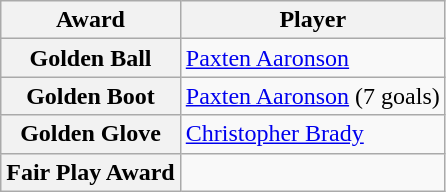<table class="wikitable" style="text-align:center">
<tr>
<th>Award</th>
<th>Player</th>
</tr>
<tr>
<th>Golden Ball</th>
<td align=left> <a href='#'>Paxten Aaronson</a></td>
</tr>
<tr>
<th>Golden Boot</th>
<td align=left> <a href='#'>Paxten Aaronson</a> (7 goals)</td>
</tr>
<tr>
<th>Golden Glove</th>
<td align=left> <a href='#'>Christopher Brady</a></td>
</tr>
<tr>
<th>Fair Play Award</th>
<td align=left></td>
</tr>
</table>
